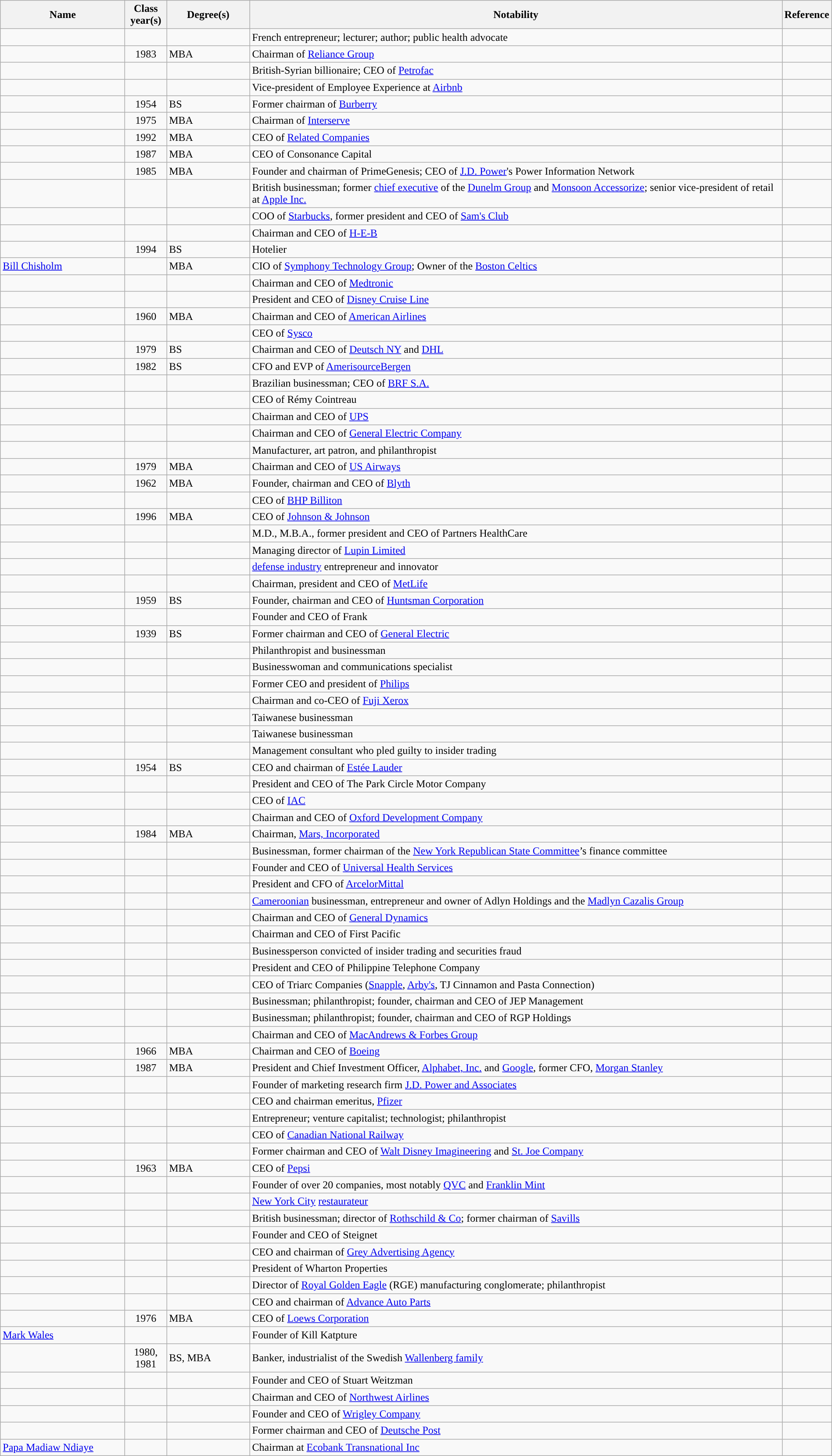<table class="wikitable sortable" style="width:100%">
<tr>
<th style="width:15%;">Name</th>
<th style="width:5%;">Class year(s)</th>
<th style="width:10%;">Degree(s)</th>
<th style="width:*;" class="unsortable">Notability</th>
<th style="width:5%;" class="unsortable">Reference</th>
</tr>
<tr>
<td></td>
<td style="text-align:center;"></td>
<td></td>
<td>French entrepreneur; lecturer; author; public health advocate</td>
<td style="text-align:center;"></td>
</tr>
<tr>
<td></td>
<td style="text-align:center;">1983</td>
<td>MBA</td>
<td>Chairman of <a href='#'>Reliance Group</a></td>
<td style="text-align:center;"></td>
</tr>
<tr>
<td></td>
<td style="text-align:center;"></td>
<td></td>
<td>British-Syrian billionaire; CEO of <a href='#'>Petrofac</a></td>
<td style="text-align:center;"></td>
</tr>
<tr>
<td></td>
<td style="text-align:center;"></td>
<td></td>
<td>Vice-president of Employee Experience at <a href='#'>Airbnb</a></td>
<td style="text-align:center;"></td>
</tr>
<tr>
<td></td>
<td style="text-align:center;">1954</td>
<td>BS</td>
<td>Former chairman of <a href='#'>Burberry</a></td>
<td style="text-align:center;"></td>
</tr>
<tr>
<td></td>
<td style="text-align:center;">1975</td>
<td>MBA</td>
<td>Chairman of <a href='#'>Interserve</a></td>
<td style="text-align:center;"></td>
</tr>
<tr>
<td></td>
<td style="text-align:center;">1992</td>
<td>MBA</td>
<td>CEO of <a href='#'>Related Companies</a></td>
<td style="text-align:center;"></td>
</tr>
<tr>
<td></td>
<td style="text-align:center;">1987</td>
<td>MBA</td>
<td>CEO of Consonance Capital</td>
<td style="text-align:center;"></td>
</tr>
<tr>
<td></td>
<td style="text-align:center;">1985</td>
<td>MBA</td>
<td>Founder and chairman of PrimeGenesis; CEO of <a href='#'>J.D. Power</a>'s Power Information Network</td>
<td style="text-align:center;"></td>
</tr>
<tr>
<td></td>
<td style="text-align:center;"></td>
<td></td>
<td>British businessman; former <a href='#'>chief executive</a> of the <a href='#'>Dunelm Group</a> and <a href='#'>Monsoon Accessorize</a>; senior vice-president of retail at <a href='#'>Apple Inc.</a></td>
<td style="text-align:center;"></td>
</tr>
<tr>
<td></td>
<td style="text-align:center;"></td>
<td></td>
<td>COO of <a href='#'>Starbucks</a>, former president and CEO of <a href='#'>Sam's Club</a></td>
<td style="text-align:center;"></td>
</tr>
<tr>
<td></td>
<td style="text-align:center;"></td>
<td></td>
<td>Chairman and CEO of <a href='#'>H-E-B</a></td>
<td style="text-align:center;"></td>
</tr>
<tr>
<td></td>
<td style="text-align:center;">1994</td>
<td>BS</td>
<td>Hotelier</td>
<td style="text-align:center;"></td>
</tr>
<tr>
<td><a href='#'>Bill Chisholm</a></td>
<td></td>
<td>MBA</td>
<td>CIO of <a href='#'>Symphony Technology Group</a>; Owner of the <a href='#'>Boston Celtics</a></td>
<td></td>
</tr>
<tr>
<td></td>
<td style="text-align:center;"></td>
<td></td>
<td>Chairman and CEO of <a href='#'>Medtronic</a></td>
<td style="text-align:center;"></td>
</tr>
<tr>
<td></td>
<td style="text-align:center;"></td>
<td></td>
<td>President and CEO of <a href='#'>Disney Cruise Line</a></td>
<td style="text-align:center;"></td>
</tr>
<tr>
<td></td>
<td style="text-align:center;">1960</td>
<td>MBA</td>
<td>Chairman and CEO of <a href='#'>American Airlines</a></td>
<td style="text-align:center;"></td>
</tr>
<tr>
<td></td>
<td style="text-align:center;"></td>
<td></td>
<td>CEO of <a href='#'>Sysco</a></td>
<td style="text-align:center;"></td>
</tr>
<tr>
<td></td>
<td style="text-align:center;">1979</td>
<td>BS</td>
<td>Chairman and CEO of <a href='#'>Deutsch NY</a> and <a href='#'>DHL</a></td>
<td style="text-align:center;"></td>
</tr>
<tr>
<td></td>
<td style="text-align:center;">1982</td>
<td>BS</td>
<td>CFO and EVP of <a href='#'>AmerisourceBergen</a></td>
<td style="text-align:center;"></td>
</tr>
<tr>
<td></td>
<td style="text-align:center;"></td>
<td></td>
<td>Brazilian businessman; CEO of <a href='#'>BRF S.A.</a></td>
<td style="text-align:center;"></td>
</tr>
<tr>
<td></td>
<td style="text-align:center;"></td>
<td></td>
<td>CEO of Rémy Cointreau</td>
<td style="text-align:center;"></td>
</tr>
<tr>
<td></td>
<td style="text-align:center;"></td>
<td></td>
<td>Chairman and CEO of <a href='#'>UPS</a></td>
<td style="text-align:center;"></td>
</tr>
<tr>
<td></td>
<td style="text-align:center;"></td>
<td></td>
<td>Chairman and CEO of <a href='#'>General Electric Company</a></td>
<td style="text-align:center;"></td>
</tr>
<tr>
<td></td>
<td style="text-align:center;"></td>
<td></td>
<td>Manufacturer, art patron, and philanthropist</td>
<td style="text-align:center;"></td>
</tr>
<tr>
<td></td>
<td style="text-align:center;">1979</td>
<td>MBA</td>
<td>Chairman and CEO of <a href='#'>US Airways</a></td>
<td style="text-align:center;"></td>
</tr>
<tr>
<td></td>
<td style="text-align:center;">1962</td>
<td>MBA</td>
<td>Founder, chairman and CEO of <a href='#'>Blyth</a></td>
<td style="text-align:center;"></td>
</tr>
<tr>
<td></td>
<td style="text-align:center;"></td>
<td></td>
<td>CEO of <a href='#'>BHP Billiton</a></td>
<td style="text-align:center;"></td>
</tr>
<tr>
<td></td>
<td style="text-align:center;">1996</td>
<td>MBA</td>
<td>CEO of <a href='#'>Johnson & Johnson</a></td>
<td style="text-align:center;"></td>
</tr>
<tr>
<td></td>
<td style="text-align:center;"></td>
<td></td>
<td>M.D., M.B.A., former president and CEO of Partners HealthCare</td>
<td style="text-align:center;"></td>
</tr>
<tr>
<td></td>
<td style="text-align:center;"></td>
<td></td>
<td>Managing director of <a href='#'>Lupin Limited</a></td>
<td style="text-align:center;"></td>
</tr>
<tr>
<td></td>
<td style="text-align:center;"></td>
<td></td>
<td><a href='#'>defense industry</a> entrepreneur and innovator</td>
<td style="text-align:center;"></td>
</tr>
<tr>
<td></td>
<td style="text-align:center;"></td>
<td></td>
<td>Chairman, president and CEO of <a href='#'>MetLife</a></td>
<td style="text-align:center;"></td>
</tr>
<tr>
<td></td>
<td style="text-align:center;">1959</td>
<td>BS</td>
<td>Founder, chairman and CEO of <a href='#'>Huntsman Corporation</a></td>
<td style="text-align:center;"></td>
</tr>
<tr>
<td></td>
<td style="text-align:center;"></td>
<td></td>
<td>Founder and CEO of Frank</td>
<td style="text-align:center;"></td>
</tr>
<tr>
<td></td>
<td style="text-align:center;">1939</td>
<td>BS</td>
<td>Former chairman and CEO of <a href='#'>General Electric</a></td>
<td style="text-align:center;"></td>
</tr>
<tr>
<td></td>
<td style="text-align:center;"></td>
<td></td>
<td>Philanthropist and businessman</td>
<td style="text-align:center;"></td>
</tr>
<tr>
<td></td>
<td style="text-align:center;"></td>
<td></td>
<td>Businesswoman and communications specialist</td>
<td style="text-align:center;"></td>
</tr>
<tr>
<td></td>
<td style="text-align:center;"></td>
<td></td>
<td>Former CEO and president of <a href='#'>Philips</a></td>
<td style="text-align:center;"></td>
</tr>
<tr>
<td></td>
<td style="text-align:center;"></td>
<td></td>
<td>Chairman and co-CEO of <a href='#'>Fuji Xerox</a></td>
<td style="text-align:center;"></td>
</tr>
<tr>
<td></td>
<td style="text-align:center;"></td>
<td></td>
<td>Taiwanese businessman</td>
<td style="text-align:center;"></td>
</tr>
<tr>
<td></td>
<td style="text-align:center;"></td>
<td></td>
<td>Taiwanese businessman</td>
<td style="text-align:center;"></td>
</tr>
<tr>
<td></td>
<td style="text-align:center;"></td>
<td></td>
<td>Management consultant who pled guilty to insider trading</td>
<td style="text-align:center;"></td>
</tr>
<tr>
<td></td>
<td style="text-align:center;">1954</td>
<td>BS</td>
<td>CEO and chairman of <a href='#'>Estée Lauder</a></td>
<td style="text-align:center;"></td>
</tr>
<tr>
<td></td>
<td style="text-align:center;"></td>
<td></td>
<td>President and CEO of The Park Circle Motor Company</td>
<td style="text-align:center;"></td>
</tr>
<tr>
<td></td>
<td style="text-align:center;"></td>
<td></td>
<td>CEO of <a href='#'>IAC</a></td>
<td style="text-align:center;"></td>
</tr>
<tr>
<td></td>
<td style="text-align:center;"></td>
<td></td>
<td>Chairman and CEO of <a href='#'>Oxford Development Company</a></td>
<td style="text-align:center;"></td>
</tr>
<tr>
<td></td>
<td style="text-align:center;">1984</td>
<td>MBA</td>
<td>Chairman, <a href='#'>Mars, Incorporated</a></td>
<td style="text-align:center;"></td>
</tr>
<tr>
<td></td>
<td style="text-align:center;"></td>
<td></td>
<td>Businessman, former chairman of the <a href='#'>New York Republican State Committee</a>’s finance committee</td>
<td style="text-align:center;"></td>
</tr>
<tr>
<td></td>
<td style="text-align:center;"></td>
<td></td>
<td>Founder and CEO of <a href='#'>Universal Health Services</a></td>
<td style="text-align:center;"></td>
</tr>
<tr>
<td></td>
<td style="text-align:center;"></td>
<td></td>
<td>President and CFO of <a href='#'>ArcelorMittal</a></td>
<td style="text-align:center;"></td>
</tr>
<tr>
<td></td>
<td style="text-align:center;"></td>
<td></td>
<td><a href='#'>Cameroonian</a> businessman, entrepreneur and owner of Adlyn Holdings and the <a href='#'>Madlyn Cazalis Group</a></td>
<td style="text-align:center;"></td>
</tr>
<tr>
<td></td>
<td style="text-align:center;"></td>
<td></td>
<td>Chairman and CEO of <a href='#'>General Dynamics</a></td>
<td style="text-align:center;"></td>
</tr>
<tr>
<td></td>
<td style="text-align:center;"></td>
<td></td>
<td>Chairman and CEO of First Pacific</td>
<td style="text-align:center;"></td>
</tr>
<tr>
<td></td>
<td style="text-align:center;"></td>
<td></td>
<td>Businessperson convicted of insider trading and securities fraud</td>
<td style="text-align:center;"></td>
</tr>
<tr>
<td></td>
<td style="text-align:center;"></td>
<td></td>
<td>President and CEO of Philippine Telephone Company</td>
<td style="text-align:center;"></td>
</tr>
<tr>
<td></td>
<td style="text-align:center;"></td>
<td></td>
<td>CEO of Triarc Companies (<a href='#'>Snapple</a>, <a href='#'>Arby's</a>, TJ Cinnamon and Pasta Connection)</td>
<td style="text-align:center;"></td>
</tr>
<tr>
<td></td>
<td style="text-align:center;"></td>
<td></td>
<td>Businessman; philanthropist; founder, chairman and CEO of JEP Management</td>
<td style="text-align:center;"></td>
</tr>
<tr>
<td></td>
<td style="text-align:center;"></td>
<td></td>
<td>Businessman; philanthropist; founder, chairman and CEO of RGP Holdings</td>
<td style="text-align:center;"></td>
</tr>
<tr>
<td></td>
<td style="text-align:center;"></td>
<td></td>
<td>Chairman and CEO of <a href='#'>MacAndrews & Forbes Group</a></td>
<td style="text-align:center;"></td>
</tr>
<tr>
<td></td>
<td style="text-align:center;">1966</td>
<td>MBA</td>
<td>Chairman and CEO of <a href='#'>Boeing</a></td>
<td style="text-align:center;"></td>
</tr>
<tr>
<td></td>
<td style="text-align:center;">1987</td>
<td>MBA</td>
<td>President and Chief Investment Officer, <a href='#'>Alphabet, Inc.</a> and <a href='#'>Google</a>, former CFO, <a href='#'>Morgan Stanley</a></td>
<td style="text-align:center;"></td>
</tr>
<tr>
<td></td>
<td style="text-align:center;"></td>
<td></td>
<td>Founder of marketing research firm <a href='#'>J.D. Power and Associates</a></td>
<td style="text-align:center;"></td>
</tr>
<tr>
<td></td>
<td style="text-align:center;"></td>
<td></td>
<td>CEO and chairman emeritus, <a href='#'>Pfizer</a></td>
<td style="text-align:center;"></td>
</tr>
<tr>
<td></td>
<td style="text-align:center;"></td>
<td></td>
<td>Entrepreneur; venture capitalist; technologist; philanthropist</td>
<td style="text-align:center;"></td>
</tr>
<tr>
<td></td>
<td style="text-align:center;"></td>
<td></td>
<td>CEO of <a href='#'>Canadian National Railway</a></td>
<td style="text-align:center;"></td>
</tr>
<tr>
<td></td>
<td style="text-align:center;"></td>
<td></td>
<td>Former chairman and CEO of <a href='#'>Walt Disney Imagineering</a> and <a href='#'>St. Joe Company</a></td>
<td style="text-align:center;"></td>
</tr>
<tr>
<td></td>
<td style="text-align:center;">1963</td>
<td>MBA</td>
<td>CEO of <a href='#'>Pepsi</a></td>
<td style="text-align:center;"></td>
</tr>
<tr>
<td></td>
<td style="text-align:center;"></td>
<td></td>
<td>Founder of over 20 companies, most notably <a href='#'>QVC</a> and <a href='#'>Franklin Mint</a></td>
<td style="text-align:center;"></td>
</tr>
<tr>
<td></td>
<td style="text-align:center;"></td>
<td></td>
<td><a href='#'>New York City</a> <a href='#'>restaurateur</a></td>
<td style="text-align:center;"></td>
</tr>
<tr>
<td></td>
<td style="text-align:center;"></td>
<td></td>
<td>British businessman; director of <a href='#'>Rothschild & Co</a>; former chairman of <a href='#'>Savills</a></td>
<td style="text-align:center;"></td>
</tr>
<tr>
<td></td>
<td style="text-align:center;"></td>
<td></td>
<td>Founder and CEO of Steignet</td>
<td style="text-align:center;"></td>
</tr>
<tr>
<td></td>
<td style="text-align:center;"></td>
<td></td>
<td>CEO and chairman of <a href='#'>Grey Advertising Agency</a></td>
<td style="text-align:center;"></td>
</tr>
<tr>
<td></td>
<td style="text-align:center;"></td>
<td></td>
<td>President of Wharton Properties</td>
<td style="text-align:center;"></td>
</tr>
<tr>
<td></td>
<td style="text-align:center;"></td>
<td></td>
<td>Director of <a href='#'>Royal Golden Eagle</a> (RGE) manufacturing conglomerate; philanthropist</td>
<td style="text-align:center;"></td>
</tr>
<tr>
<td></td>
<td style="text-align:center;"></td>
<td></td>
<td>CEO and chairman of <a href='#'>Advance Auto Parts</a></td>
<td style="text-align:center;"></td>
</tr>
<tr>
<td></td>
<td style="text-align:center;">1976</td>
<td>MBA</td>
<td>CEO of <a href='#'>Loews Corporation</a></td>
<td style="text-align:center;"></td>
</tr>
<tr>
<td><a href='#'>Mark Wales</a></td>
<td></td>
<td></td>
<td>Founder of Kill Katpture</td>
<td></td>
</tr>
<tr>
<td></td>
<td style="text-align:center;">1980, 1981</td>
<td>BS, MBA</td>
<td>Banker, industrialist of the Swedish <a href='#'>Wallenberg family</a></td>
<td style="text-align:center;"></td>
</tr>
<tr>
<td></td>
<td style="text-align:center;"></td>
<td></td>
<td>Founder and CEO of Stuart Weitzman</td>
<td style="text-align:center;"></td>
</tr>
<tr>
<td></td>
<td style="text-align:center;"></td>
<td></td>
<td>Chairman and CEO of <a href='#'>Northwest Airlines</a></td>
<td style="text-align:center;"></td>
</tr>
<tr>
<td></td>
<td style="text-align:center;"></td>
<td></td>
<td>Founder and CEO of <a href='#'>Wrigley Company</a></td>
<td style="text-align:center;"></td>
</tr>
<tr>
<td></td>
<td style="text-align:center;"></td>
<td></td>
<td>Former chairman and CEO of <a href='#'>Deutsche Post</a></td>
<td style="text-align:center;"></td>
</tr>
<tr>
<td><a href='#'>Papa Madiaw Ndiaye</a></td>
<td></td>
<td></td>
<td>Chairman at  <a href='#'>Ecobank Transnational Inc</a></td>
<td></td>
</tr>
</table>
